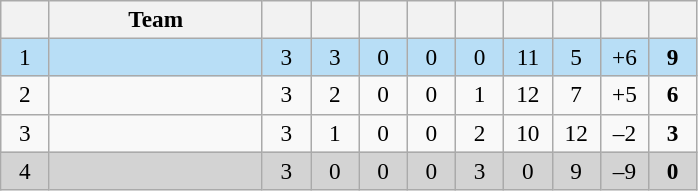<table class="wikitable" style="text-align: center; font-size: 97%;">
<tr>
<th width="25"></th>
<th width="135">Team</th>
<th width="25"></th>
<th width="25"></th>
<th width="25"></th>
<th width="25"></th>
<th width="25"></th>
<th width="25"></th>
<th width="25"></th>
<th width="25"></th>
<th width="25"></th>
</tr>
<tr style="background-color: #b8def6;">
<td>1</td>
<td align=left></td>
<td>3</td>
<td>3</td>
<td>0</td>
<td>0</td>
<td>0</td>
<td>11</td>
<td>5</td>
<td>+6</td>
<td><strong>9</strong></td>
</tr>
<tr>
<td>2</td>
<td align=left></td>
<td>3</td>
<td>2</td>
<td>0</td>
<td>0</td>
<td>1</td>
<td>12</td>
<td>7</td>
<td>+5</td>
<td><strong>6</strong></td>
</tr>
<tr>
<td>3</td>
<td align=left></td>
<td>3</td>
<td>1</td>
<td>0</td>
<td>0</td>
<td>2</td>
<td>10</td>
<td>12</td>
<td>–2</td>
<td><strong>3</strong></td>
</tr>
<tr style="background-color: lightgrey;">
<td>4</td>
<td align=left></td>
<td>3</td>
<td>0</td>
<td>0</td>
<td>0</td>
<td>3</td>
<td>0</td>
<td>9</td>
<td>–9</td>
<td><strong>0</strong></td>
</tr>
</table>
